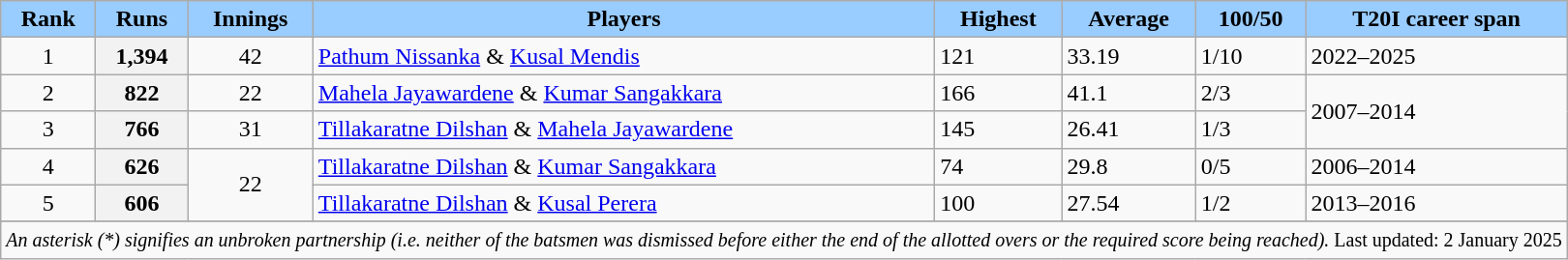<table class="wikitable sortable" style="text-align:centre;">
<tr style="background:#9cf;">
<th style="background:#9cf;" scope="col">Rank</th>
<th scope="col" style="background:#9cf;">Runs</th>
<th scope="col" style="background:#9cf;">Innings</th>
<th scope="col" style="background:#9cf;">Players</th>
<th scope="col" style="background:#9cf;">Highest</th>
<th scope="col" style="background:#9cf;">Average</th>
<th scope="col" style="background:#9cf;">100/50</th>
<th scope="col" style="background:#9cf;">T20I career span</th>
</tr>
<tr>
<td align=center>1</td>
<th scope="row">1,394</th>
<td align="center">42</td>
<td><a href='#'>Pathum Nissanka</a> & <a href='#'>Kusal Mendis</a> </td>
<td>121</td>
<td>33.19</td>
<td>1/10</td>
<td>2022–2025</td>
</tr>
<tr>
<td align=center>2</td>
<th scope="row">822</th>
<td align=center>22</td>
<td><a href='#'>Mahela Jayawardene</a> & <a href='#'>Kumar Sangakkara</a></td>
<td>166</td>
<td>41.1</td>
<td>2/3</td>
<td rowspan=2>2007–2014</td>
</tr>
<tr>
<td align=center>3</td>
<th scope="row">766</th>
<td align=center>31</td>
<td><a href='#'>Tillakaratne Dilshan</a> & <a href='#'>Mahela Jayawardene</a></td>
<td>145</td>
<td>26.41</td>
<td>1/3</td>
</tr>
<tr>
<td align=center>4</td>
<th scope="row">626</th>
<td rowspan="2" align="center">22</td>
<td><a href='#'>Tillakaratne Dilshan</a> & <a href='#'>Kumar Sangakkara</a></td>
<td>74</td>
<td>29.8</td>
<td>0/5</td>
<td>2006–2014</td>
</tr>
<tr>
<td align=center>5</td>
<th scope="row">606</th>
<td><a href='#'>Tillakaratne Dilshan</a> & <a href='#'>Kusal Perera</a></td>
<td>100</td>
<td>27.54</td>
<td>1/2</td>
<td>2013–2016</td>
</tr>
<tr>
</tr>
<tr class="sortbottom">
<td scope="row" colspan=9><small> <em>An asterisk (*) signifies an unbroken partnership (i.e. neither of the batsmen was dismissed before either the end of the allotted overs or the required score being reached).</em> Last updated: 2 January 2025</small></td>
</tr>
</table>
